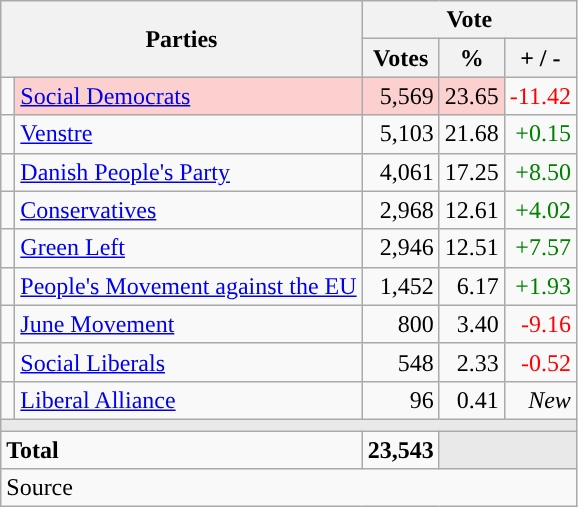<table class="wikitable" style="text-align:right;">
<tr>
<th style="text-align:centre;" rowspan="2" colspan="2" width="225">Parties</th>
<th colspan="3">Vote</th>
</tr>
<tr>
<th width="15">Votes</th>
<th width="15">%</th>
<th width="15">+ / -</th>
</tr>
<tr>
<td width="2" style="color:inherit;background:"></td>
<td bgcolor=#fbd0ce   align="left"><a href='#'>Social Democrats</a></td>
<td bgcolor=#fbd0ce>5,569</td>
<td bgcolor=#fbd0ce>23.65</td>
<td style=color:red;>-11.42</td>
</tr>
<tr>
<td width="2" style="color:inherit;background:"></td>
<td align="left"><a href='#'>Venstre</a></td>
<td>5,103</td>
<td>21.68</td>
<td style=color:green;>+0.15</td>
</tr>
<tr>
<td width="2" style="color:inherit;background:"></td>
<td align="left"><a href='#'>Danish People's Party</a></td>
<td>4,061</td>
<td>17.25</td>
<td style=color:green;>+8.50</td>
</tr>
<tr>
<td width="2" style="color:inherit;background:"></td>
<td align="left"><a href='#'>Conservatives</a></td>
<td>2,968</td>
<td>12.61</td>
<td style=color:green;>+4.02</td>
</tr>
<tr>
<td width="2" style="color:inherit;background:"></td>
<td align="left"><a href='#'>Green Left</a></td>
<td>2,946</td>
<td>12.51</td>
<td style=color:green;>+7.57</td>
</tr>
<tr>
<td width="2" style="color:inherit;background:"></td>
<td align="left"><a href='#'>People's Movement against the EU</a></td>
<td>1,452</td>
<td>6.17</td>
<td style=color:green;>+1.93</td>
</tr>
<tr>
<td width="2" style="color:inherit;background:"></td>
<td align="left"><a href='#'>June Movement</a></td>
<td>800</td>
<td>3.40</td>
<td style=color:red;>-9.16</td>
</tr>
<tr>
<td width="2" style="color:inherit;background:"></td>
<td align="left"><a href='#'>Social Liberals</a></td>
<td>548</td>
<td>2.33</td>
<td style=color:red;>-0.52</td>
</tr>
<tr>
<td width="2" style="color:inherit;background:"></td>
<td align="left"><a href='#'>Liberal Alliance</a></td>
<td>96</td>
<td>0.41</td>
<td><em>New</em></td>
</tr>
<tr>
<td colspan="7" bgcolor="#E9E9E9"></td>
</tr>
<tr>
<td align="left" colspan="2"><strong>Total</strong></td>
<td><strong>23,543</strong></td>
<td bgcolor="#E9E9E9" colspan="2"></td>
</tr>
<tr>
<td align="left" colspan="6">Source</td>
</tr>
</table>
